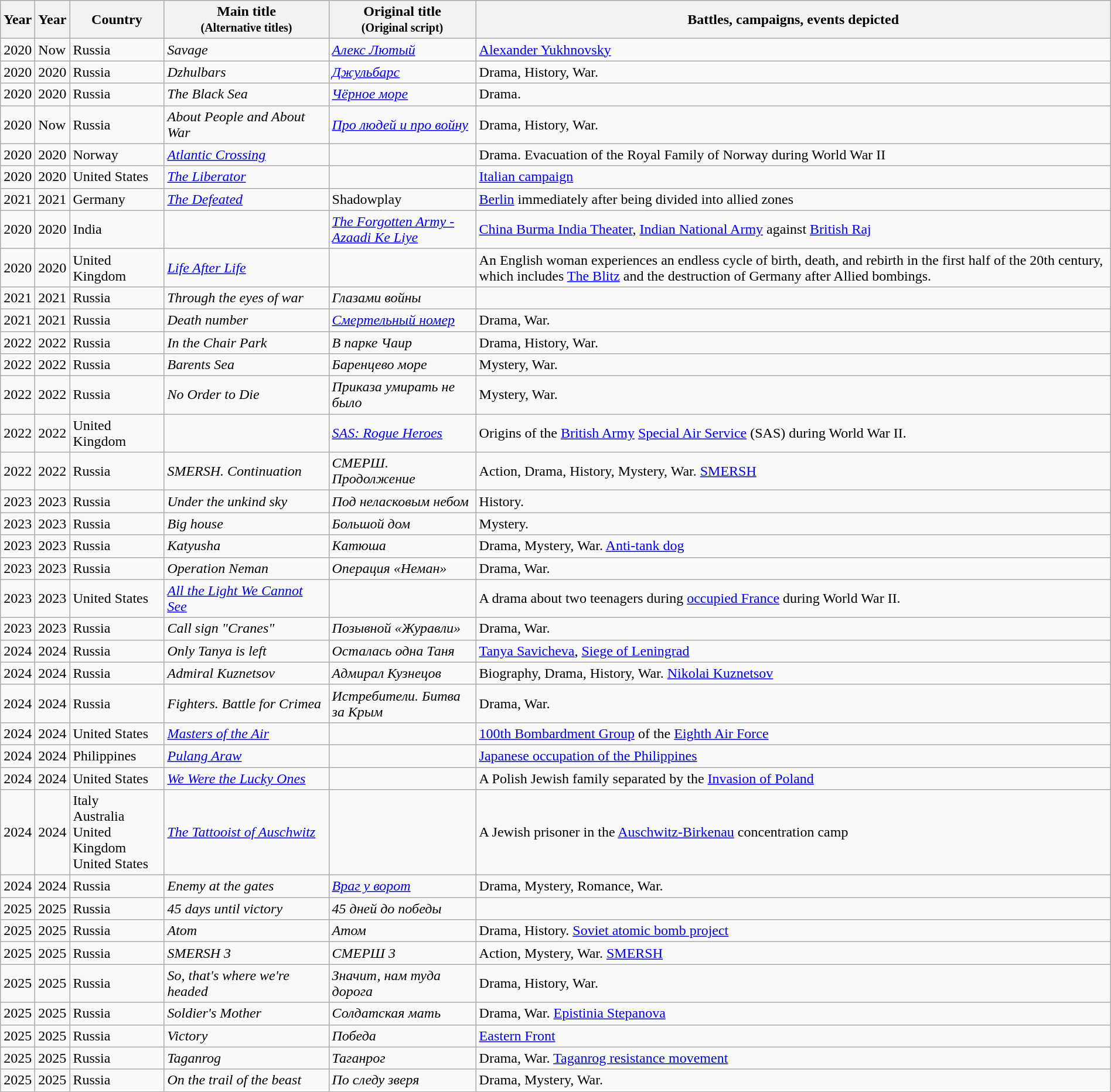<table class="wikitable sortable" style="width:100%;">
<tr>
<th class="unsortable">Year</th>
<th class="unsortable">Year<br></th>
<th width=100>Country</th>
<th width=180>Main title<br><small>(Alternative titles)</small></th>
<th width=160>Original title<br><small>(Original script)</small></th>
<th class="unsortable">Battles, campaigns, events depicted<br></th>
</tr>
<tr>
<td>2020</td>
<td>Now</td>
<td>Russia</td>
<td><em>Savage</em></td>
<td><em><a href='#'>Алекс Лютый</a></em></td>
<td><a href='#'>Alexander Yukhnovsky</a></td>
</tr>
<tr>
<td>2020</td>
<td>2020</td>
<td>Russia</td>
<td><em>Dzhulbars</em></td>
<td><em><a href='#'>Джульбарс</a></em></td>
<td>Drama, History, War.</td>
</tr>
<tr>
<td>2020</td>
<td>2020</td>
<td>Russia</td>
<td><em>The Black Sea</em></td>
<td><em><a href='#'>Чёрное море</a></em></td>
<td>Drama.</td>
</tr>
<tr>
<td>2020</td>
<td>Now</td>
<td>Russia</td>
<td><em>About People and About War</em></td>
<td><em><a href='#'>Про людей и про войну</a></em></td>
<td>Drama, History, War.</td>
</tr>
<tr>
<td>2020</td>
<td>2020</td>
<td>Norway</td>
<td><em><a href='#'>Atlantic Crossing</a></em></td>
<td></td>
<td>Drama. Evacuation of the Royal Family of Norway during World War II</td>
</tr>
<tr>
<td>2020</td>
<td>2020</td>
<td>United States</td>
<td><em><a href='#'>The Liberator</a></em></td>
<td></td>
<td><a href='#'>Italian campaign</a></td>
</tr>
<tr>
<td>2021</td>
<td>2021</td>
<td>Germany</td>
<td><em><a href='#'>The Defeated</a></em></td>
<td>Shadowplay</td>
<td><a href='#'>Berlin</a> immediately after being divided into allied zones</td>
</tr>
<tr>
<td>2020</td>
<td>2020</td>
<td>India</td>
<td></td>
<td><em><a href='#'>The Forgotten Army - Azaadi Ke Liye</a></em></td>
<td><a href='#'>China Burma India Theater</a>, <a href='#'>Indian National Army</a> against <a href='#'>British Raj</a></td>
</tr>
<tr>
<td>2020</td>
<td>2020</td>
<td>United Kingdom</td>
<td><em><a href='#'>Life After Life</a></em></td>
<td></td>
<td>An English woman experiences an endless cycle of birth, death, and rebirth in the first half of the 20th century, which includes <a href='#'>The Blitz</a> and the destruction of Germany after Allied bombings.</td>
</tr>
<tr>
<td>2021</td>
<td>2021</td>
<td>Russia</td>
<td><em>Through the eyes of war</em></td>
<td><em>Глазами войны</em></td>
<td></td>
</tr>
<tr>
<td>2021</td>
<td>2021</td>
<td>Russia</td>
<td><em>Death number</em></td>
<td><em><a href='#'>Смертельный номер</a></em></td>
<td>Drama, War.</td>
</tr>
<tr>
<td>2022</td>
<td>2022</td>
<td>Russia</td>
<td><em>In the Chair Park</em></td>
<td><em>В парке Чаир</em></td>
<td>Drama, History, War.</td>
</tr>
<tr>
<td>2022</td>
<td>2022</td>
<td>Russia</td>
<td><em>Barents Sea</em></td>
<td><em>Баренцево море</em></td>
<td>Mystery, War.</td>
</tr>
<tr>
<td>2022</td>
<td>2022</td>
<td>Russia</td>
<td><em>No Order to Die</em></td>
<td><em>Приказа умирать не было</em></td>
<td>Mystery, War.</td>
</tr>
<tr>
<td>2022</td>
<td>2022</td>
<td>United Kingdom</td>
<td></td>
<td><em><a href='#'>SAS: Rogue Heroes</a></em></td>
<td>Origins of the <a href='#'>British Army</a> <a href='#'>Special Air Service</a> (SAS) during World War II.</td>
</tr>
<tr>
<td>2022</td>
<td>2022</td>
<td>Russia</td>
<td><em>SMERSH. Continuation</em></td>
<td><em>СМЕРШ. Продолжение</em></td>
<td>Action, Drama, History, Mystery, War. <a href='#'>SMERSH</a></td>
</tr>
<tr>
<td>2023</td>
<td>2023</td>
<td>Russia</td>
<td><em>Under the unkind sky</em></td>
<td><em>Под неласковым небом</em></td>
<td>History.</td>
</tr>
<tr>
<td>2023</td>
<td>2023</td>
<td>Russia</td>
<td><em>Big house</em></td>
<td><em>Большой дом</em></td>
<td>Mystery.</td>
</tr>
<tr>
<td>2023</td>
<td>2023</td>
<td>Russia</td>
<td><em>Katyusha</em></td>
<td><em>Катюша</em></td>
<td>Drama, Mystery, War. <a href='#'>Anti-tank dog</a></td>
</tr>
<tr>
<td>2023</td>
<td>2023</td>
<td>Russia</td>
<td><em>Operation Neman</em></td>
<td><em>Операция «Неман»</em></td>
<td>Drama, War.</td>
</tr>
<tr>
<td>2023</td>
<td>2023</td>
<td>United States</td>
<td><em><a href='#'>All the Light We Cannot See</a></em></td>
<td></td>
<td>A drama about two teenagers during <a href='#'>occupied France</a> during World War II.</td>
</tr>
<tr>
<td>2023</td>
<td>2023</td>
<td>Russia</td>
<td><em>Call sign "Cranes"</em></td>
<td><em>Позывной «Журавли»</em></td>
<td>Drama, War.</td>
</tr>
<tr>
<td>2024</td>
<td>2024</td>
<td>Russia</td>
<td><em>Only Tanya is left</em></td>
<td><em>Осталась одна Таня</em></td>
<td><a href='#'>Tanya Savicheva</a>, <a href='#'>Siege of Leningrad</a></td>
</tr>
<tr>
<td>2024</td>
<td>2024</td>
<td>Russia</td>
<td><em>Admiral Kuznetsov</em></td>
<td><em>Адмирал Кузнецов</em></td>
<td>Biography, Drama, History, War. <a href='#'>Nikolai Kuznetsov</a></td>
</tr>
<tr>
<td>2024</td>
<td>2024</td>
<td>Russia</td>
<td><em>Fighters. Battle for Crimea</em></td>
<td><em>Истребители. Битва за Крым</em></td>
<td>Drama, War.</td>
</tr>
<tr>
<td>2024</td>
<td>2024</td>
<td>United States</td>
<td><em><a href='#'>Masters of the Air</a></em></td>
<td></td>
<td><a href='#'>100th Bombardment Group</a> of the <a href='#'>Eighth Air Force</a></td>
</tr>
<tr>
<td>2024</td>
<td>2024</td>
<td>Philippines</td>
<td><em><a href='#'>Pulang Araw</a></em></td>
<td></td>
<td><a href='#'>Japanese occupation of the Philippines</a></td>
</tr>
<tr>
<td>2024</td>
<td>2024</td>
<td>United States</td>
<td><em><a href='#'>We Were the Lucky Ones</a></em></td>
<td></td>
<td>A Polish Jewish family separated by the <a href='#'>Invasion of Poland</a></td>
</tr>
<tr>
<td>2024</td>
<td>2024</td>
<td>Italy<br>Australia<br>United Kingdom<br>United States</td>
<td><em><a href='#'>The Tattooist of Auschwitz</a></em></td>
<td></td>
<td>A Jewish prisoner in the <a href='#'>Auschwitz-Birkenau</a> concentration camp</td>
</tr>
<tr>
<td>2024</td>
<td>2024</td>
<td>Russia</td>
<td><em>Enemy at the gates</em></td>
<td><em><a href='#'>Враг у ворот</a></em></td>
<td>Drama, Mystery, Romance, War.</td>
</tr>
<tr>
<td>2025</td>
<td>2025</td>
<td>Russia</td>
<td><em>45 days until victory</em></td>
<td><em>45 дней до победы</em></td>
<td></td>
</tr>
<tr>
<td>2025</td>
<td>2025</td>
<td>Russia</td>
<td><em>Atom</em></td>
<td><em>Атом</em></td>
<td>Drama, History. <a href='#'>Soviet atomic bomb project</a></td>
</tr>
<tr>
<td>2025</td>
<td>2025</td>
<td>Russia</td>
<td><em>SMERSH 3</em></td>
<td><em>СМЕРШ 3</em></td>
<td>Action, Mystery, War. <a href='#'>SMERSH</a></td>
</tr>
<tr>
<td>2025</td>
<td>2025</td>
<td>Russia</td>
<td><em>So, that's where we're headed</em></td>
<td><em>Значит, нам туда дорога</em></td>
<td>Drama, History, War.</td>
</tr>
<tr>
<td>2025</td>
<td>2025</td>
<td>Russia</td>
<td><em>Soldier's Mother</em></td>
<td><em>Солдатская мать</em></td>
<td>Drama, War. <a href='#'>Epistinia Stepanova</a></td>
</tr>
<tr>
<td>2025</td>
<td>2025</td>
<td>Russia</td>
<td><em>Victory</em></td>
<td><em>Победа</em></td>
<td><a href='#'>Eastern Front</a></td>
</tr>
<tr>
<td>2025</td>
<td>2025</td>
<td>Russia</td>
<td><em>Taganrog</em></td>
<td><em>Таганрог</em></td>
<td>Drama, War. <a href='#'>Taganrog resistance movement</a></td>
</tr>
<tr>
<td>2025</td>
<td>2025</td>
<td>Russia</td>
<td><em>On the trail of the beast</em></td>
<td><em>По следу зверя</em></td>
<td>Drama, Mystery, War.</td>
</tr>
</table>
